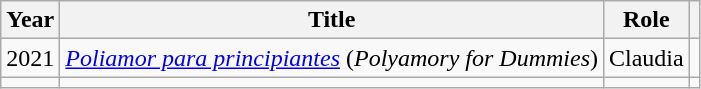<table class="wikitable">
<tr>
<th>Year</th>
<th>Title</th>
<th>Role</th>
<th></th>
</tr>
<tr>
<td>2021</td>
<td><em><a href='#'>Poliamor para principiantes</a></em> (<em>Polyamory for Dummies</em>)</td>
<td>Claudia</td>
<td></td>
</tr>
<tr>
<td></td>
<td></td>
<td></td>
<td></td>
</tr>
</table>
